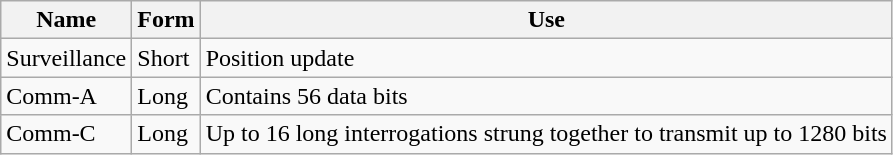<table class="wikitable">
<tr>
<th>Name</th>
<th>Form</th>
<th>Use</th>
</tr>
<tr>
<td>Surveillance</td>
<td>Short</td>
<td>Position update</td>
</tr>
<tr>
<td>Comm-A</td>
<td>Long</td>
<td>Contains 56 data bits</td>
</tr>
<tr>
<td>Comm-C</td>
<td>Long</td>
<td>Up to 16 long interrogations strung together to transmit up to 1280 bits</td>
</tr>
</table>
